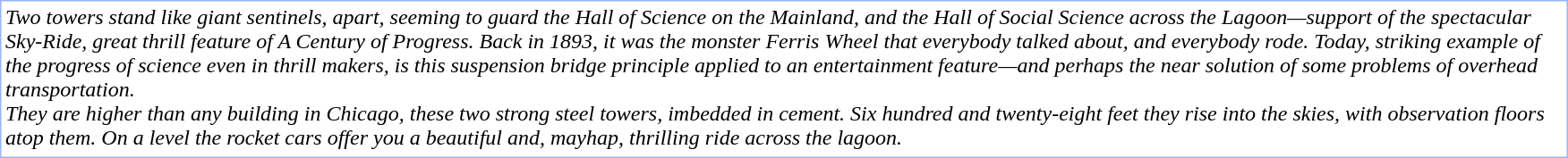<table style="margin: 3em; border: #99B3FF solid 1px;">
<tr>
<td><em>Two towers stand like giant sentinels,  apart, seeming to guard the Hall of Science on the Mainland, and the Hall of Social Science across the Lagoon—support of the spectacular Sky-Ride, great thrill feature of A Century of Progress. Back in 1893, it was the monster Ferris Wheel that everybody talked about, and everybody rode. Today, striking example of the progress of science even in thrill makers, is this suspension bridge principle applied to an entertainment feature—and perhaps the near solution of some problems of overhead transportation.</em><br><em>They are higher than any building in Chicago, these two strong steel towers, imbedded in cement. Six hundred and twenty-eight feet they rise into the skies, with observation floors atop them. On a  level the rocket cars offer you a beautiful and, mayhap, thrilling ride across the lagoon.</em></td>
</tr>
<tr>
</tr>
</table>
